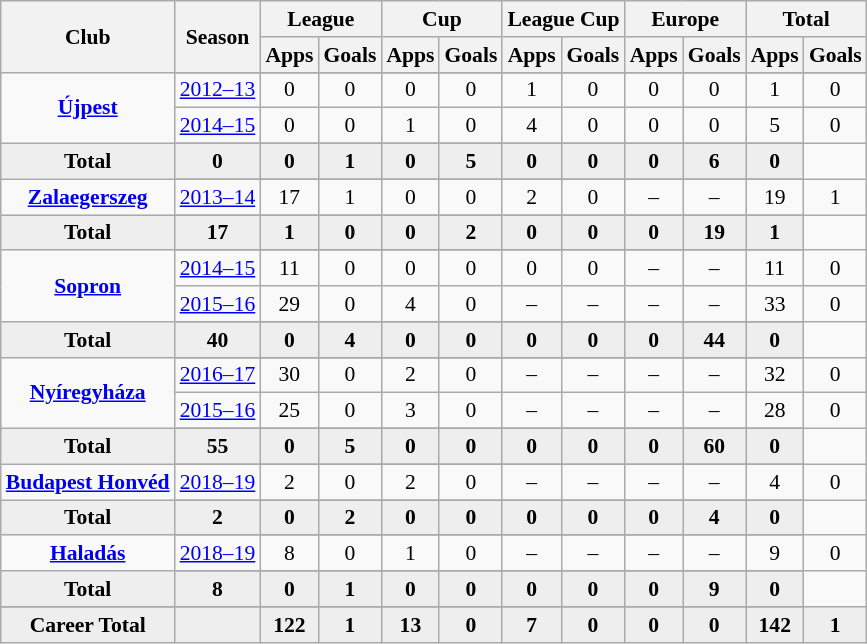<table class="wikitable" style="font-size:90%; text-align: center;">
<tr>
<th rowspan="2">Club</th>
<th rowspan="2">Season</th>
<th colspan="2">League</th>
<th colspan="2">Cup</th>
<th colspan="2">League Cup</th>
<th colspan="2">Europe</th>
<th colspan="2">Total</th>
</tr>
<tr>
<th>Apps</th>
<th>Goals</th>
<th>Apps</th>
<th>Goals</th>
<th>Apps</th>
<th>Goals</th>
<th>Apps</th>
<th>Goals</th>
<th>Apps</th>
<th>Goals</th>
</tr>
<tr ||-||-||-|->
<td rowspan="4" valign="center"><strong><a href='#'>Újpest</a></strong></td>
</tr>
<tr>
<td><a href='#'>2012–13</a></td>
<td>0</td>
<td>0</td>
<td>0</td>
<td>0</td>
<td>1</td>
<td>0</td>
<td>0</td>
<td>0</td>
<td>1</td>
<td>0</td>
</tr>
<tr>
<td><a href='#'>2014–15</a></td>
<td>0</td>
<td>0</td>
<td>1</td>
<td>0</td>
<td>4</td>
<td>0</td>
<td>0</td>
<td>0</td>
<td>5</td>
<td>0</td>
</tr>
<tr>
</tr>
<tr style="font-weight:bold; background-color:#eeeeee;">
<td>Total</td>
<td>0</td>
<td>0</td>
<td>1</td>
<td>0</td>
<td>5</td>
<td>0</td>
<td>0</td>
<td>0</td>
<td>6</td>
<td>0</td>
</tr>
<tr>
<td rowspan="3" valign="center"><strong><a href='#'>Zalaegerszeg</a></strong></td>
</tr>
<tr>
<td><a href='#'>2013–14</a></td>
<td>17</td>
<td>1</td>
<td>0</td>
<td>0</td>
<td>2</td>
<td>0</td>
<td>–</td>
<td>–</td>
<td>19</td>
<td>1</td>
</tr>
<tr>
</tr>
<tr style="font-weight:bold; background-color:#eeeeee;">
<td>Total</td>
<td>17</td>
<td>1</td>
<td>0</td>
<td>0</td>
<td>2</td>
<td>0</td>
<td>0</td>
<td>0</td>
<td>19</td>
<td>1</td>
</tr>
<tr>
<td rowspan="4" valign="center"><strong><a href='#'>Sopron</a></strong></td>
</tr>
<tr>
<td><a href='#'>2014–15</a></td>
<td>11</td>
<td>0</td>
<td>0</td>
<td>0</td>
<td>0</td>
<td>0</td>
<td>–</td>
<td>–</td>
<td>11</td>
<td>0</td>
</tr>
<tr>
<td><a href='#'>2015–16</a></td>
<td>29</td>
<td>0</td>
<td>4</td>
<td>0</td>
<td>–</td>
<td>–</td>
<td>–</td>
<td>–</td>
<td>33</td>
<td>0</td>
</tr>
<tr>
</tr>
<tr style="font-weight:bold; background-color:#eeeeee;">
<td>Total</td>
<td>40</td>
<td>0</td>
<td>4</td>
<td>0</td>
<td>0</td>
<td>0</td>
<td>0</td>
<td>0</td>
<td>44</td>
<td>0</td>
</tr>
<tr>
<td rowspan="4" valign="center"><strong><a href='#'>Nyíregyháza</a></strong></td>
</tr>
<tr>
<td><a href='#'>2016–17</a></td>
<td>30</td>
<td>0</td>
<td>2</td>
<td>0</td>
<td>–</td>
<td>–</td>
<td>–</td>
<td>–</td>
<td>32</td>
<td>0</td>
</tr>
<tr>
<td><a href='#'>2015–16</a></td>
<td>25</td>
<td>0</td>
<td>3</td>
<td>0</td>
<td>–</td>
<td>–</td>
<td>–</td>
<td>–</td>
<td>28</td>
<td>0</td>
</tr>
<tr>
</tr>
<tr style="font-weight:bold; background-color:#eeeeee;">
<td>Total</td>
<td>55</td>
<td>0</td>
<td>5</td>
<td>0</td>
<td>0</td>
<td>0</td>
<td>0</td>
<td>0</td>
<td>60</td>
<td>0</td>
</tr>
<tr>
<td rowspan="3" valign="center"><strong><a href='#'>Budapest Honvéd</a></strong></td>
</tr>
<tr>
<td><a href='#'>2018–19</a></td>
<td>2</td>
<td>0</td>
<td>2</td>
<td>0</td>
<td>–</td>
<td>–</td>
<td>–</td>
<td>–</td>
<td>4</td>
<td>0</td>
</tr>
<tr>
</tr>
<tr style="font-weight:bold; background-color:#eeeeee;">
<td>Total</td>
<td>2</td>
<td>0</td>
<td>2</td>
<td>0</td>
<td>0</td>
<td>0</td>
<td>0</td>
<td>0</td>
<td>4</td>
<td>0</td>
</tr>
<tr>
<td rowspan="3" valign="center"><strong><a href='#'>Haladás</a></strong></td>
</tr>
<tr>
<td><a href='#'>2018–19</a></td>
<td>8</td>
<td>0</td>
<td>1</td>
<td>0</td>
<td>–</td>
<td>–</td>
<td>–</td>
<td>–</td>
<td>9</td>
<td>0</td>
</tr>
<tr>
</tr>
<tr style="font-weight:bold; background-color:#eeeeee;">
<td>Total</td>
<td>8</td>
<td>0</td>
<td>1</td>
<td>0</td>
<td>0</td>
<td>0</td>
<td>0</td>
<td>0</td>
<td>9</td>
<td>0</td>
</tr>
<tr>
</tr>
<tr style="font-weight:bold; background-color:#eeeeee;">
<td rowspan="1" valign="top"><strong>Career Total</strong></td>
<td></td>
<td><strong>122</strong></td>
<td><strong>1</strong></td>
<td><strong>13</strong></td>
<td><strong>0</strong></td>
<td><strong>7</strong></td>
<td><strong>0</strong></td>
<td><strong>0</strong></td>
<td><strong>0</strong></td>
<td><strong>142</strong></td>
<td><strong>1</strong></td>
</tr>
</table>
